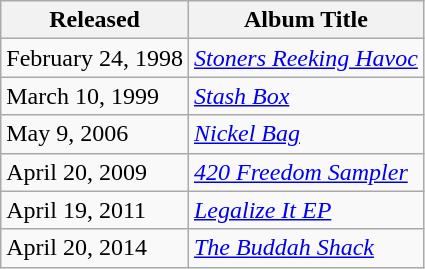<table class=wikitable>
<tr>
<th>Released</th>
<th>Album Title</th>
</tr>
<tr>
<td>February 24, 1998</td>
<td><em><a href='#'>Stoners Reeking Havoc</a></em></td>
</tr>
<tr>
<td>March 10, 1999</td>
<td><em><a href='#'>Stash Box</a></em></td>
</tr>
<tr>
<td>May 9, 2006</td>
<td><em><a href='#'>Nickel Bag</a></em></td>
</tr>
<tr>
<td>April 20, 2009</td>
<td><em><a href='#'>420 Freedom Sampler</a></em></td>
</tr>
<tr>
<td>April 19, 2011</td>
<td><em><a href='#'>Legalize It EP</a></em></td>
</tr>
<tr>
<td>April 20, 2014</td>
<td><em><a href='#'>The Buddah Shack</a></em></td>
</tr>
</table>
